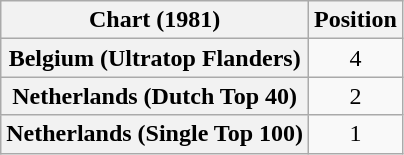<table class="wikitable sortable plainrowheaders" style="text-align:center">
<tr>
<th scope="col">Chart (1981)</th>
<th scope="col">Position</th>
</tr>
<tr>
<th scope="row">Belgium (Ultratop Flanders)</th>
<td>4</td>
</tr>
<tr>
<th scope="row">Netherlands (Dutch Top 40)</th>
<td>2</td>
</tr>
<tr>
<th scope="row">Netherlands (Single Top 100)</th>
<td>1</td>
</tr>
</table>
